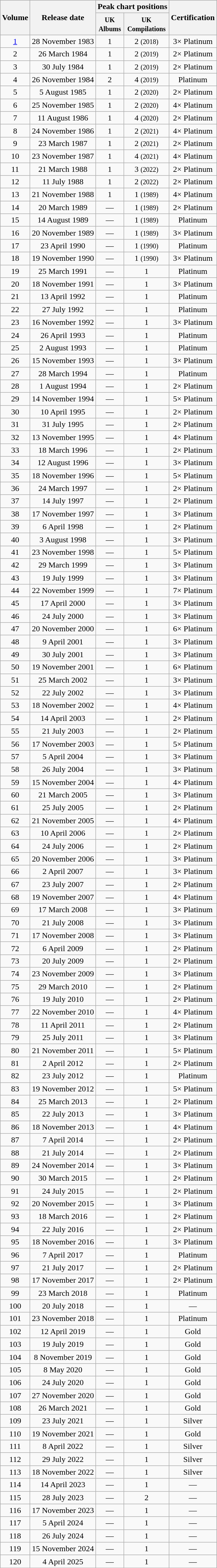<table class="wikitable" style="text-align:center;">
<tr>
<th rowspan=2>Volume</th>
<th rowspan=2>Release date</th>
<th colspan=2>Peak chart positions</th>
<th rowspan=2>Certification</th>
</tr>
<tr>
<th><small>UK<br>Albums</small></th>
<th><small>UK<br>Compilations</small></th>
</tr>
<tr>
<td><a href='#'>1</a></td>
<td>28 November 1983</td>
<td>1</td>
<td>2 <small>(2018)</small></td>
<td>3× Platinum</td>
</tr>
<tr>
<td>2</td>
<td>26 March 1984</td>
<td>1</td>
<td>2 <small>(2019)</small></td>
<td>2× Platinum</td>
</tr>
<tr>
<td>3</td>
<td>30 July 1984</td>
<td>1</td>
<td>2 <small>(2019)</small></td>
<td>2× Platinum</td>
</tr>
<tr>
<td>4</td>
<td>26 November 1984</td>
<td>2</td>
<td>4 <small>(2019)</small></td>
<td>Platinum</td>
</tr>
<tr>
<td>5</td>
<td>5 August 1985</td>
<td>1</td>
<td>2 <small>(2020)</small></td>
<td>2× Platinum</td>
</tr>
<tr>
<td>6</td>
<td>25 November 1985</td>
<td>1</td>
<td>2 <small>(2020)</small></td>
<td>4× Platinum</td>
</tr>
<tr>
<td>7</td>
<td>11 August 1986</td>
<td>1</td>
<td>4 <small>(2020)</small></td>
<td>2× Platinum</td>
</tr>
<tr>
<td>8</td>
<td>24 November 1986</td>
<td>1</td>
<td>2 <small>(2021)</small></td>
<td>4× Platinum</td>
</tr>
<tr>
<td>9</td>
<td>23 March 1987</td>
<td>1</td>
<td>2 <small>(2021)</small></td>
<td>2× Platinum</td>
</tr>
<tr>
<td>10</td>
<td>23 November 1987</td>
<td>1</td>
<td>4 <small>(2021)</small></td>
<td>4× Platinum</td>
</tr>
<tr>
<td>11</td>
<td>21 March 1988</td>
<td>1</td>
<td>3 <small>(2022)</small></td>
<td>2× Platinum</td>
</tr>
<tr>
<td>12</td>
<td>11 July 1988</td>
<td>1</td>
<td>2 <small>(2022)</small></td>
<td>2× Platinum</td>
</tr>
<tr>
<td>13</td>
<td>21 November 1988</td>
<td>1</td>
<td>1 <small>(1989)</small></td>
<td>4× Platinum</td>
</tr>
<tr>
<td>14</td>
<td>20 March 1989</td>
<td>—</td>
<td>1 <small>(1989)</small></td>
<td>2× Platinum</td>
</tr>
<tr>
<td>15</td>
<td>14 August 1989</td>
<td>—</td>
<td>1 <small>(1989)</small></td>
<td>Platinum</td>
</tr>
<tr>
<td>16</td>
<td>20 November 1989</td>
<td>—</td>
<td>1 <small>(1989)</small></td>
<td>3× Platinum</td>
</tr>
<tr>
<td>17</td>
<td>23 April 1990</td>
<td>—</td>
<td>1 <small>(1990)</small></td>
<td>Platinum</td>
</tr>
<tr>
<td>18</td>
<td>19 November 1990</td>
<td>—</td>
<td>1 <small>(1990)</small></td>
<td>3× Platinum</td>
</tr>
<tr>
<td>19</td>
<td>25 March 1991</td>
<td>—</td>
<td>1</td>
<td>Platinum</td>
</tr>
<tr>
<td>20</td>
<td>18 November 1991</td>
<td>—</td>
<td>1</td>
<td>3× Platinum</td>
</tr>
<tr>
<td>21</td>
<td>13 April 1992</td>
<td>—</td>
<td>1</td>
<td>Platinum</td>
</tr>
<tr>
<td>22</td>
<td>27 July 1992</td>
<td>—</td>
<td>1</td>
<td>Platinum</td>
</tr>
<tr>
<td>23</td>
<td>16 November 1992</td>
<td>—</td>
<td>1</td>
<td>3× Platinum</td>
</tr>
<tr>
<td>24</td>
<td>26 April 1993</td>
<td>—</td>
<td>1</td>
<td>Platinum</td>
</tr>
<tr>
<td>25</td>
<td>2 August 1993</td>
<td>—</td>
<td>1</td>
<td>Platinum</td>
</tr>
<tr>
<td>26</td>
<td>15 November 1993</td>
<td>—</td>
<td>1</td>
<td>3× Platinum</td>
</tr>
<tr>
<td>27</td>
<td>28 March 1994</td>
<td>—</td>
<td>1</td>
<td>Platinum</td>
</tr>
<tr>
<td>28</td>
<td>1 August 1994</td>
<td>—</td>
<td>1</td>
<td>2× Platinum</td>
</tr>
<tr>
<td>29</td>
<td>14 November 1994</td>
<td>—</td>
<td>1</td>
<td>5× Platinum</td>
</tr>
<tr>
<td>30</td>
<td>10 April 1995</td>
<td>—</td>
<td>1</td>
<td>2× Platinum</td>
</tr>
<tr>
<td>31</td>
<td>31 July 1995</td>
<td>—</td>
<td>1</td>
<td>2× Platinum</td>
</tr>
<tr>
<td>32</td>
<td>13 November 1995</td>
<td>—</td>
<td>1</td>
<td>4× Platinum</td>
</tr>
<tr>
<td>33</td>
<td>18 March 1996</td>
<td>—</td>
<td>1</td>
<td>2× Platinum</td>
</tr>
<tr>
<td>34</td>
<td>12 August 1996</td>
<td>—</td>
<td>1</td>
<td>3× Platinum</td>
</tr>
<tr>
<td>35</td>
<td>18 November 1996</td>
<td>—</td>
<td>1</td>
<td>5× Platinum</td>
</tr>
<tr>
<td>36</td>
<td>24 March 1997</td>
<td>—</td>
<td>1</td>
<td>2× Platinum</td>
</tr>
<tr>
<td>37</td>
<td>14 July 1997</td>
<td>—</td>
<td>1</td>
<td>2× Platinum</td>
</tr>
<tr>
<td>38</td>
<td>17 November 1997</td>
<td>—</td>
<td>1</td>
<td>3× Platinum</td>
</tr>
<tr>
<td>39</td>
<td>6 April 1998</td>
<td>—</td>
<td>1</td>
<td>2× Platinum</td>
</tr>
<tr>
<td>40</td>
<td>3 August 1998</td>
<td>—</td>
<td>1</td>
<td>3× Platinum</td>
</tr>
<tr>
<td>41</td>
<td>23 November 1998</td>
<td>—</td>
<td>1</td>
<td>5× Platinum</td>
</tr>
<tr>
<td>42</td>
<td>29 March 1999</td>
<td>—</td>
<td>1</td>
<td>3× Platinum</td>
</tr>
<tr>
<td>43</td>
<td>19 July 1999</td>
<td>—</td>
<td>1</td>
<td>3× Platinum</td>
</tr>
<tr>
<td>44</td>
<td>22 November 1999</td>
<td>—</td>
<td>1</td>
<td>7× Platinum</td>
</tr>
<tr>
<td>45</td>
<td>17 April 2000</td>
<td>—</td>
<td>1</td>
<td>3× Platinum</td>
</tr>
<tr>
<td>46</td>
<td>24 July 2000</td>
<td>—</td>
<td>1</td>
<td>3× Platinum</td>
</tr>
<tr>
<td>47</td>
<td>20 November 2000</td>
<td>—</td>
<td>1</td>
<td>6× Platinum</td>
</tr>
<tr>
<td>48</td>
<td>9 April 2001</td>
<td>—</td>
<td>1</td>
<td>3× Platinum</td>
</tr>
<tr>
<td>49</td>
<td>30 July 2001</td>
<td>—</td>
<td>1</td>
<td>3× Platinum</td>
</tr>
<tr>
<td>50</td>
<td>19 November 2001</td>
<td>—</td>
<td>1</td>
<td>6× Platinum</td>
</tr>
<tr>
<td>51</td>
<td>25 March 2002</td>
<td>—</td>
<td>1</td>
<td>3× Platinum</td>
</tr>
<tr>
<td>52</td>
<td>22 July 2002</td>
<td>—</td>
<td>1</td>
<td>3× Platinum</td>
</tr>
<tr>
<td>53</td>
<td>18 November 2002</td>
<td>—</td>
<td>1</td>
<td>4× Platinum</td>
</tr>
<tr>
<td>54</td>
<td>14 April 2003</td>
<td>—</td>
<td>1</td>
<td>2× Platinum</td>
</tr>
<tr>
<td>55</td>
<td>21 July 2003</td>
<td>—</td>
<td>1</td>
<td>2× Platinum</td>
</tr>
<tr>
<td>56</td>
<td>17 November 2003</td>
<td>—</td>
<td>1</td>
<td>5× Platinum</td>
</tr>
<tr>
<td>57</td>
<td>5 April 2004</td>
<td>—</td>
<td>1</td>
<td>3× Platinum</td>
</tr>
<tr>
<td>58</td>
<td>26 July 2004</td>
<td>—</td>
<td>1</td>
<td>3× Platinum</td>
</tr>
<tr>
<td>59</td>
<td>15 November 2004</td>
<td>—</td>
<td>1</td>
<td>4× Platinum</td>
</tr>
<tr>
<td>60</td>
<td>21 March 2005</td>
<td>—</td>
<td>1</td>
<td>3× Platinum</td>
</tr>
<tr>
<td>61</td>
<td>25 July 2005</td>
<td>—</td>
<td>1</td>
<td>2× Platinum</td>
</tr>
<tr>
<td>62</td>
<td>21 November 2005</td>
<td>—</td>
<td>1</td>
<td>4× Platinum</td>
</tr>
<tr>
<td>63</td>
<td>10 April 2006</td>
<td>—</td>
<td>1</td>
<td>2× Platinum</td>
</tr>
<tr>
<td>64</td>
<td>24 July 2006</td>
<td>—</td>
<td>1</td>
<td>2× Platinum</td>
</tr>
<tr>
<td>65</td>
<td>20 November 2006</td>
<td>—</td>
<td>1</td>
<td>3× Platinum</td>
</tr>
<tr>
<td>66</td>
<td>2 April 2007</td>
<td>—</td>
<td>1</td>
<td>3× Platinum</td>
</tr>
<tr>
<td>67</td>
<td>23 July 2007</td>
<td>—</td>
<td>1</td>
<td>2× Platinum</td>
</tr>
<tr>
<td>68</td>
<td>19 November 2007</td>
<td>—</td>
<td>1</td>
<td>4× Platinum</td>
</tr>
<tr>
<td>69</td>
<td>17 March 2008</td>
<td>—</td>
<td>1</td>
<td>3× Platinum</td>
</tr>
<tr>
<td>70</td>
<td>21 July 2008</td>
<td>—</td>
<td>1</td>
<td>3× Platinum</td>
</tr>
<tr>
<td>71</td>
<td>17 November 2008</td>
<td>—</td>
<td>1</td>
<td>3× Platinum</td>
</tr>
<tr>
<td>72</td>
<td>6 April 2009</td>
<td>—</td>
<td>1</td>
<td>2× Platinum</td>
</tr>
<tr>
<td>73</td>
<td>20 July 2009</td>
<td>—</td>
<td>1</td>
<td>2× Platinum</td>
</tr>
<tr>
<td>74</td>
<td>23 November 2009</td>
<td>—</td>
<td>1</td>
<td>3× Platinum</td>
</tr>
<tr>
<td>75</td>
<td>29 March 2010</td>
<td>—</td>
<td>1</td>
<td>2× Platinum</td>
</tr>
<tr>
<td>76</td>
<td>19 July 2010</td>
<td>—</td>
<td>1</td>
<td>2× Platinum</td>
</tr>
<tr>
<td>77</td>
<td>22 November 2010</td>
<td>—</td>
<td>1</td>
<td>4× Platinum</td>
</tr>
<tr>
<td>78</td>
<td>11 April 2011</td>
<td>—</td>
<td>1</td>
<td>2× Platinum</td>
</tr>
<tr>
<td>79</td>
<td>25 July 2011</td>
<td>—</td>
<td>1</td>
<td>3× Platinum</td>
</tr>
<tr>
<td>80</td>
<td>21 November 2011</td>
<td>—</td>
<td>1</td>
<td>5× Platinum</td>
</tr>
<tr>
<td>81</td>
<td>2 April 2012</td>
<td>—</td>
<td>1</td>
<td>2× Platinum</td>
</tr>
<tr>
<td>82</td>
<td>23 July 2012</td>
<td>—</td>
<td>1</td>
<td>Platinum</td>
</tr>
<tr>
<td>83</td>
<td>19 November 2012</td>
<td>—</td>
<td>1</td>
<td>5× Platinum</td>
</tr>
<tr>
<td>84</td>
<td>25 March 2013</td>
<td>—</td>
<td>1</td>
<td>2× Platinum</td>
</tr>
<tr>
<td>85</td>
<td>22 July 2013</td>
<td>—</td>
<td>1</td>
<td>3× Platinum</td>
</tr>
<tr>
<td>86</td>
<td>18 November 2013</td>
<td>—</td>
<td>1</td>
<td>4× Platinum</td>
</tr>
<tr>
<td>87</td>
<td>7 April 2014</td>
<td>—</td>
<td>1</td>
<td>2× Platinum</td>
</tr>
<tr>
<td>88</td>
<td>21 July 2014</td>
<td>—</td>
<td>1</td>
<td>2× Platinum</td>
</tr>
<tr>
<td>89</td>
<td>24 November 2014</td>
<td>—</td>
<td>1</td>
<td>3× Platinum</td>
</tr>
<tr>
<td>90</td>
<td>30 March 2015</td>
<td>—</td>
<td>1</td>
<td>2× Platinum</td>
</tr>
<tr>
<td>91</td>
<td>24 July 2015</td>
<td>—</td>
<td>1</td>
<td>2× Platinum</td>
</tr>
<tr>
<td>92</td>
<td>20 November 2015</td>
<td>—</td>
<td>1</td>
<td>3× Platinum</td>
</tr>
<tr>
<td>93</td>
<td>18 March 2016</td>
<td>—</td>
<td>1</td>
<td>2× Platinum</td>
</tr>
<tr>
<td>94</td>
<td>22 July 2016</td>
<td>—</td>
<td>1</td>
<td>2× Platinum</td>
</tr>
<tr>
<td>95</td>
<td>18 November 2016</td>
<td>—</td>
<td>1</td>
<td>3× Platinum</td>
</tr>
<tr>
<td>96</td>
<td>7 April 2017</td>
<td>—</td>
<td>1</td>
<td>Platinum</td>
</tr>
<tr>
<td>97</td>
<td>21 July 2017</td>
<td>—</td>
<td>1</td>
<td>2× Platinum</td>
</tr>
<tr>
<td>98</td>
<td>17 November 2017</td>
<td>—</td>
<td>1</td>
<td>2× Platinum</td>
</tr>
<tr>
<td>99</td>
<td>23 March 2018</td>
<td>—</td>
<td>1</td>
<td>Platinum</td>
</tr>
<tr>
<td>100</td>
<td>20 July 2018</td>
<td>—</td>
<td>1</td>
<td>—</td>
</tr>
<tr>
<td>101</td>
<td>23 November 2018</td>
<td>—</td>
<td>1</td>
<td>Platinum</td>
</tr>
<tr>
<td>102</td>
<td>12 April 2019</td>
<td>—</td>
<td>1</td>
<td>Gold</td>
</tr>
<tr>
<td>103</td>
<td>19 July 2019</td>
<td>—</td>
<td>1</td>
<td>Gold</td>
</tr>
<tr>
<td>104</td>
<td>8 November 2019</td>
<td>—</td>
<td>1</td>
<td>Gold</td>
</tr>
<tr>
<td>105</td>
<td>8 May 2020</td>
<td>—</td>
<td>1</td>
<td>Gold</td>
</tr>
<tr>
<td>106</td>
<td>24 July 2020</td>
<td>—</td>
<td>1</td>
<td>Gold</td>
</tr>
<tr>
<td>107</td>
<td>27 November 2020</td>
<td>—</td>
<td>1</td>
<td>Gold</td>
</tr>
<tr>
<td>108</td>
<td>26 March 2021</td>
<td>—</td>
<td>1</td>
<td>Gold</td>
</tr>
<tr>
<td>109</td>
<td>23 July 2021</td>
<td>—</td>
<td>1</td>
<td>Silver</td>
</tr>
<tr>
<td>110</td>
<td>19 November 2021</td>
<td>—</td>
<td>1</td>
<td>Gold</td>
</tr>
<tr>
<td>111</td>
<td>8 April 2022</td>
<td>—</td>
<td>1</td>
<td>Silver</td>
</tr>
<tr>
<td>112</td>
<td>29 July 2022</td>
<td>—</td>
<td>1</td>
<td>Silver</td>
</tr>
<tr>
<td>113</td>
<td>18 November 2022</td>
<td>—</td>
<td>1</td>
<td>Silver</td>
</tr>
<tr>
<td>114</td>
<td>14 April 2023</td>
<td>—</td>
<td>1</td>
<td>—</td>
</tr>
<tr>
<td>115</td>
<td>28 July 2023</td>
<td>—</td>
<td>2</td>
<td>—</td>
</tr>
<tr>
<td>116</td>
<td>17 November 2023</td>
<td>—</td>
<td>1</td>
<td>—</td>
</tr>
<tr>
<td>117</td>
<td>5 April 2024</td>
<td>—</td>
<td>1</td>
<td>—</td>
</tr>
<tr>
<td>118</td>
<td>26 July 2024</td>
<td>—</td>
<td>1</td>
<td>—</td>
</tr>
<tr>
<td>119</td>
<td>15 November 2024</td>
<td>—</td>
<td>1</td>
<td>—</td>
</tr>
<tr>
<td>120</td>
<td>4 April 2025</td>
<td>—</td>
<td>1</td>
<td>—</td>
</tr>
<tr>
</tr>
</table>
